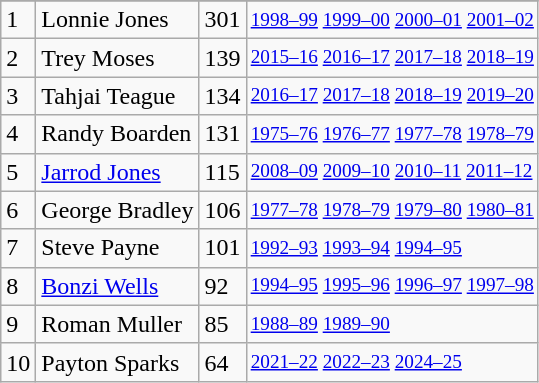<table class="wikitable">
<tr>
</tr>
<tr>
<td>1</td>
<td>Lonnie Jones</td>
<td>301</td>
<td style="font-size:80%;"><a href='#'>1998–99</a> <a href='#'>1999–00</a> <a href='#'>2000–01</a> <a href='#'>2001–02</a></td>
</tr>
<tr>
<td>2</td>
<td>Trey Moses</td>
<td>139</td>
<td style="font-size:80%;"><a href='#'>2015–16</a> <a href='#'>2016–17</a> <a href='#'>2017–18</a> <a href='#'>2018–19</a></td>
</tr>
<tr>
<td>3</td>
<td>Tahjai Teague</td>
<td>134</td>
<td style="font-size:80%;"><a href='#'>2016–17</a> <a href='#'>2017–18</a> <a href='#'>2018–19</a> <a href='#'>2019–20</a></td>
</tr>
<tr>
<td>4</td>
<td>Randy Boarden</td>
<td>131</td>
<td style="font-size:80%;"><a href='#'>1975–76</a> <a href='#'>1976–77</a> <a href='#'>1977–78</a> <a href='#'>1978–79</a></td>
</tr>
<tr>
<td>5</td>
<td><a href='#'>Jarrod Jones</a></td>
<td>115</td>
<td style="font-size:80%;"><a href='#'>2008–09</a> <a href='#'>2009–10</a> <a href='#'>2010–11</a> <a href='#'>2011–12</a></td>
</tr>
<tr>
<td>6</td>
<td>George Bradley</td>
<td>106</td>
<td style="font-size:80%;"><a href='#'>1977–78</a> <a href='#'>1978–79</a> <a href='#'>1979–80</a> <a href='#'>1980–81</a></td>
</tr>
<tr>
<td>7</td>
<td>Steve Payne</td>
<td>101</td>
<td style="font-size:80%;"><a href='#'>1992–93</a> <a href='#'>1993–94</a> <a href='#'>1994–95</a></td>
</tr>
<tr>
<td>8</td>
<td><a href='#'>Bonzi Wells</a></td>
<td>92</td>
<td style="font-size:80%;"><a href='#'>1994–95</a> <a href='#'>1995–96</a> <a href='#'>1996–97</a> <a href='#'>1997–98</a></td>
</tr>
<tr>
<td>9</td>
<td>Roman Muller</td>
<td>85</td>
<td style="font-size:80%;"><a href='#'>1988–89</a> <a href='#'>1989–90</a></td>
</tr>
<tr>
<td>10</td>
<td>Payton Sparks</td>
<td>64</td>
<td style="font-size:80%;"><a href='#'>2021–22</a> <a href='#'>2022–23</a> <a href='#'>2024–25</a></td>
</tr>
</table>
